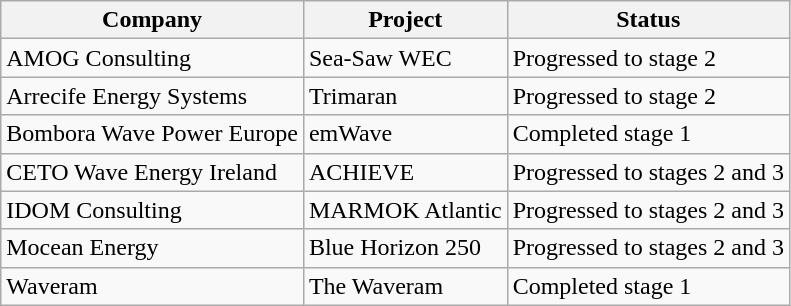<table class="wikitable sortable">
<tr>
<th>Company</th>
<th>Project</th>
<th>Status</th>
</tr>
<tr>
<td>AMOG Consulting</td>
<td>Sea-Saw WEC</td>
<td>Progressed to stage 2</td>
</tr>
<tr>
<td>Arrecife Energy Systems</td>
<td>Trimaran</td>
<td>Progressed to stage 2</td>
</tr>
<tr>
<td>Bombora Wave Power Europe</td>
<td>emWave</td>
<td>Completed stage 1</td>
</tr>
<tr>
<td>CETO Wave Energy Ireland</td>
<td>ACHIEVE</td>
<td>Progressed to stages 2 and 3</td>
</tr>
<tr>
<td>IDOM Consulting</td>
<td>MARMOK Atlantic</td>
<td>Progressed to stages 2 and 3</td>
</tr>
<tr>
<td>Mocean Energy</td>
<td>Blue Horizon 250</td>
<td>Progressed to stages 2 and 3</td>
</tr>
<tr>
<td>Waveram</td>
<td>The Waveram</td>
<td>Completed stage 1</td>
</tr>
</table>
